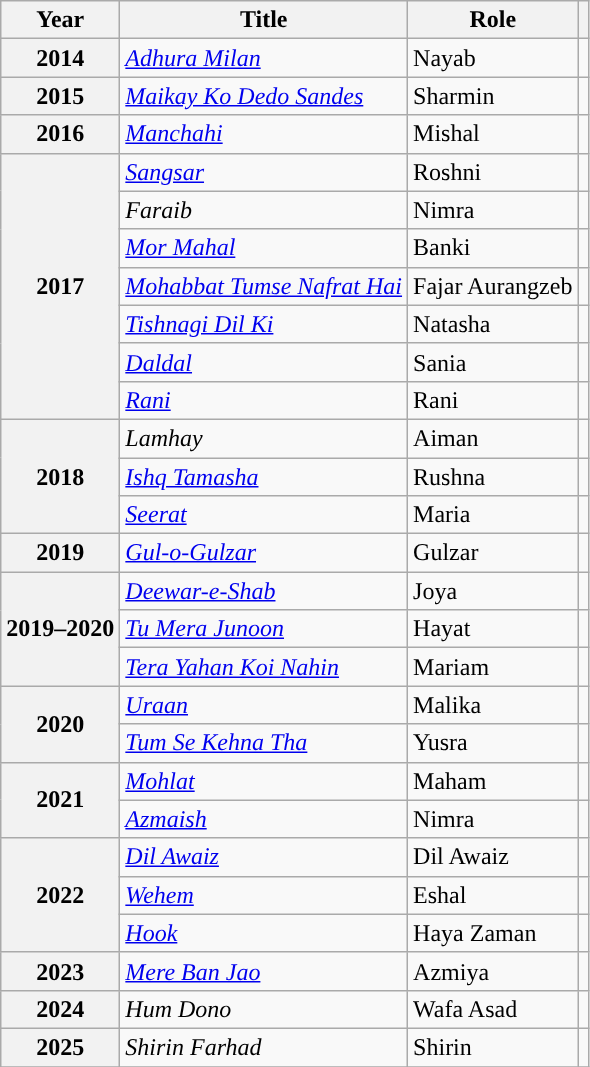<table class="wikitable sortable plainrowheaders">
<tr>
<th>Year</th>
<th>Title</th>
<th>Role</th>
<th class="unsortable"></th>
</tr>
<tr>
<th scope="row" style="text-align:center;">2014</th>
<td><em><a href='#'>Adhura Milan</a></em></td>
<td>Nayab</td>
<td></td>
</tr>
<tr>
<th scope="row" style="text-align:center;">2015</th>
<td><em><a href='#'>Maikay Ko Dedo Sandes</a></em></td>
<td>Sharmin</td>
<td></td>
</tr>
<tr>
<th scope="row" style="text-align:center;">2016</th>
<td><a href='#'><em>Manchahi</em></a></td>
<td>Mishal</td>
<td></td>
</tr>
<tr>
<th scope="row" rowspan="7" style="text-align:center;">2017</th>
<td><em><a href='#'>Sangsar</a></em></td>
<td>Roshni</td>
<td></td>
</tr>
<tr>
<td><em>Faraib</em></td>
<td>Nimra</td>
<td></td>
</tr>
<tr>
<td><em><a href='#'>Mor Mahal</a></em></td>
<td>Banki</td>
<td></td>
</tr>
<tr>
<td><em><a href='#'>Mohabbat Tumse Nafrat Hai</a></em></td>
<td>Fajar Aurangzeb</td>
<td></td>
</tr>
<tr>
<td><em><a href='#'>Tishnagi Dil Ki</a></em></td>
<td>Natasha</td>
<td></td>
</tr>
<tr>
<td><em><a href='#'>Daldal</a></em></td>
<td>Sania</td>
<td></td>
</tr>
<tr>
<td><em><a href='#'>Rani</a></em></td>
<td>Rani</td>
<td></td>
</tr>
<tr>
<th scope="row" rowspan=3 style="text-align:center;">2018</th>
<td><em>Lamhay</em></td>
<td>Aiman</td>
<td></td>
</tr>
<tr>
<td><em><a href='#'>Ishq Tamasha</a></em></td>
<td>Rushna</td>
<td></td>
</tr>
<tr>
<td><em><a href='#'>Seerat</a></em></td>
<td>Maria</td>
<td></td>
</tr>
<tr>
<th scope="row" style="text-align:center;">2019</th>
<td><em><a href='#'>Gul-o-Gulzar</a></em></td>
<td>Gulzar</td>
<td></td>
</tr>
<tr>
<th scope="row" rowspan=3 style="text-align:center;">2019–2020</th>
<td><em><a href='#'>Deewar-e-Shab</a></em></td>
<td>Joya</td>
<td></td>
</tr>
<tr>
<td><em><a href='#'>Tu Mera Junoon</a></em></td>
<td>Hayat</td>
<td></td>
</tr>
<tr>
<td><em><a href='#'>Tera Yahan Koi Nahin</a></em></td>
<td>Mariam</td>
<td></td>
</tr>
<tr>
<th scope="row" rowspan="2" style="text-align:center;">2020</th>
<td><em><a href='#'>Uraan</a></em></td>
<td>Malika</td>
<td></td>
</tr>
<tr>
<td><em><a href='#'>Tum Se Kehna Tha</a></em></td>
<td>Yusra</td>
<td></td>
</tr>
<tr>
<th scope="row" rowspan="2" style="text-align:center;">2021</th>
<td><em><a href='#'>Mohlat</a></em></td>
<td>Maham</td>
<td></td>
</tr>
<tr>
<td><em><a href='#'>Azmaish</a></em></td>
<td>Nimra</td>
<td></td>
</tr>
<tr>
<th scope="row" rowspan="3" style="text-align:center;">2022</th>
<td><em><a href='#'>Dil Awaiz</a></em></td>
<td>Dil Awaiz</td>
<td></td>
</tr>
<tr>
<td><em><a href='#'>Wehem</a></em></td>
<td>Eshal</td>
<td></td>
</tr>
<tr>
<td><em><a href='#'>Hook</a></em></td>
<td>Haya Zaman</td>
<td></td>
</tr>
<tr>
<th scope="row" style="text-align:center;">2023</th>
<td><em><a href='#'>Mere Ban Jao</a></em></td>
<td>Azmiya</td>
<td></td>
</tr>
<tr>
<th scope="row" style="text-align:center;">2024</th>
<td><em>Hum Dono</em></td>
<td>Wafa Asad</td>
<td></td>
</tr>
<tr>
<th scope="row" style="text-align:center;">2025</th>
<td><em>Shirin Farhad</em></td>
<td>Shirin</td>
<td></td>
</tr>
<tr>
</tr>
</table>
